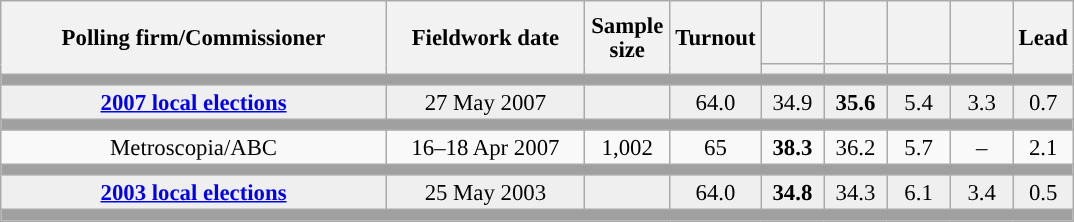<table class="wikitable collapsible" style="text-align:center; font-size:95%; line-height:16px;">
<tr style="height:42px;">
<th style="width:250px;" rowspan="2">Polling firm/Commissioner</th>
<th style="width:125px;" rowspan="2">Fieldwork date</th>
<th style="width:50px;" rowspan="2">Sample size</th>
<th style="width:45px;" rowspan="2">Turnout</th>
<th style="width:35px;"></th>
<th style="width:35px;"></th>
<th style="width:35px;"></th>
<th style="width:35px;"></th>
<th style="width:30px;" rowspan="2">Lead</th>
</tr>
<tr>
<th style="color:inherit;background:"></th>
<th style="color:inherit;background:"></th>
<th style="color:inherit;background:"></th>
<th style="color:inherit;background:"></th>
</tr>
<tr>
<td colspan="9" style="background:#A0A0A0"></td>
</tr>
<tr style="background:#EFEFEF;">
<td><strong><a href='#'>2007 local elections</a></strong></td>
<td>27 May 2007</td>
<td></td>
<td>64.0</td>
<td>34.9</td>
<td><strong>35.6</strong></td>
<td>5.4</td>
<td>3.3</td>
<td style="background:">0.7</td>
</tr>
<tr>
<td colspan="9" style="background:#A0A0A0"></td>
</tr>
<tr>
<td>Metroscopia/ABC</td>
<td>16–18 Apr 2007</td>
<td>1,002</td>
<td>65</td>
<td><strong>38.3</strong></td>
<td>36.2</td>
<td>5.7</td>
<td>–</td>
<td style="background:">2.1</td>
</tr>
<tr>
<td colspan="9" style="background:#A0A0A0"></td>
</tr>
<tr style="background:#EFEFEF;">
<td><strong><a href='#'>2003 local elections</a></strong></td>
<td>25 May 2003</td>
<td></td>
<td>64.0</td>
<td><strong>34.8</strong></td>
<td>34.3</td>
<td>6.1</td>
<td>3.4</td>
<td style="background:">0.5</td>
</tr>
<tr>
<td colspan="9" style="background:#A0A0A0"></td>
</tr>
</table>
